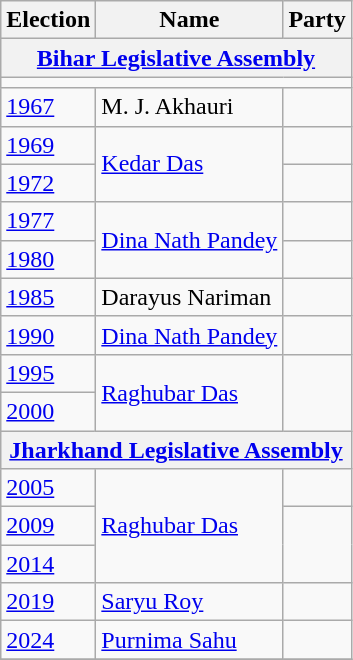<table class="wikitable sortable">
<tr>
<th>Election</th>
<th>Name</th>
<th colspan=2>Party</th>
</tr>
<tr>
<th colspan=4><a href='#'>Bihar Legislative Assembly</a></th>
</tr>
<tr>
<td colspan="4"></td>
</tr>
<tr>
<td><a href='#'>1967</a></td>
<td>M. J. Akhauri</td>
<td></td>
</tr>
<tr>
<td><a href='#'>1969</a></td>
<td rowspan="2"><a href='#'>Kedar Das</a></td>
<td></td>
</tr>
<tr>
<td><a href='#'>1972</a></td>
</tr>
<tr>
<td><a href='#'>1977</a></td>
<td rowspan="2"><a href='#'>Dina Nath Pandey</a></td>
<td></td>
</tr>
<tr>
<td><a href='#'>1980</a></td>
<td></td>
</tr>
<tr>
<td><a href='#'>1985</a></td>
<td>Darayus Nariman</td>
<td></td>
</tr>
<tr>
<td><a href='#'>1990</a></td>
<td><a href='#'>Dina Nath Pandey</a></td>
<td></td>
</tr>
<tr>
<td><a href='#'>1995</a></td>
<td rowspan="2"><a href='#'>Raghubar Das</a></td>
</tr>
<tr>
<td><a href='#'>2000</a></td>
</tr>
<tr>
<th colspan=4><a href='#'>Jharkhand Legislative Assembly</a></th>
</tr>
<tr>
<td><a href='#'>2005</a></td>
<td rowspan="3"><a href='#'>Raghubar Das</a></td>
<td></td>
</tr>
<tr>
<td><a href='#'>2009</a></td>
</tr>
<tr>
<td><a href='#'>2014</a></td>
</tr>
<tr>
<td><a href='#'>2019</a></td>
<td><a href='#'>Saryu Roy</a></td>
<td></td>
</tr>
<tr>
<td><a href='#'>2024</a></td>
<td><a href='#'>Purnima Sahu</a></td>
<td></td>
</tr>
<tr>
</tr>
</table>
